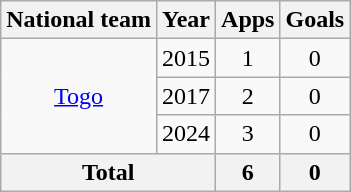<table class="wikitable" style="text-align:center">
<tr>
<th>National team</th>
<th>Year</th>
<th>Apps</th>
<th>Goals</th>
</tr>
<tr>
<td rowspan="3"><a href='#'>Togo</a></td>
<td>2015</td>
<td>1</td>
<td>0</td>
</tr>
<tr>
<td>2017</td>
<td>2</td>
<td>0</td>
</tr>
<tr>
<td>2024</td>
<td>3</td>
<td>0</td>
</tr>
<tr>
<th colspan="2">Total</th>
<th>6</th>
<th>0</th>
</tr>
</table>
